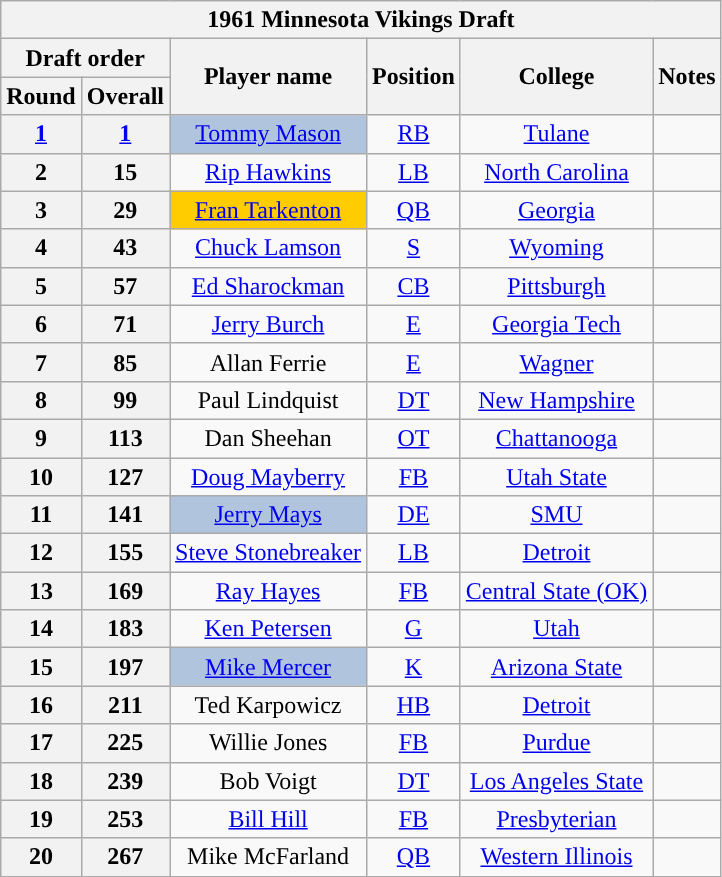<table class="wikitable" style="text-align:center">
<tr>
<th colspan="6">1961 Minnesota Vikings Draft</th>
</tr>
<tr>
<th colspan="2">Draft order</th>
<th rowspan="2">Player name</th>
<th rowspan="2">Position</th>
<th rowspan="2">College</th>
<th rowspan="2">Notes</th>
</tr>
<tr>
<th>Round</th>
<th>Overall</th>
</tr>
<tr>
<th><a href='#'>1</a></th>
<th><a href='#'>1</a></th>
<td style="background-color:lightsteelblue"><a href='#'>Tommy Mason</a></td>
<td><a href='#'>RB</a></td>
<td><a href='#'>Tulane</a></td>
<td></td>
</tr>
<tr>
<th>2</th>
<th>15</th>
<td><a href='#'>Rip Hawkins</a></td>
<td><a href='#'>LB</a></td>
<td><a href='#'>North Carolina</a></td>
<td></td>
</tr>
<tr>
<th>3</th>
<th>29</th>
<td style="background-color:#FFCC00"><a href='#'>Fran Tarkenton</a></td>
<td><a href='#'>QB</a></td>
<td><a href='#'>Georgia</a></td>
<td></td>
</tr>
<tr>
<th>4</th>
<th>43</th>
<td><a href='#'>Chuck Lamson</a></td>
<td><a href='#'>S</a></td>
<td><a href='#'>Wyoming</a></td>
<td></td>
</tr>
<tr>
<th>5</th>
<th>57</th>
<td><a href='#'>Ed Sharockman</a></td>
<td><a href='#'>CB</a></td>
<td><a href='#'>Pittsburgh</a></td>
<td></td>
</tr>
<tr>
<th>6</th>
<th>71</th>
<td><a href='#'>Jerry Burch</a></td>
<td><a href='#'>E</a></td>
<td><a href='#'>Georgia Tech</a></td>
<td></td>
</tr>
<tr>
<th>7</th>
<th>85</th>
<td>Allan Ferrie</td>
<td><a href='#'>E</a></td>
<td><a href='#'>Wagner</a></td>
<td></td>
</tr>
<tr>
<th>8</th>
<th>99</th>
<td>Paul Lindquist</td>
<td><a href='#'>DT</a></td>
<td><a href='#'>New Hampshire</a></td>
<td></td>
</tr>
<tr>
<th>9</th>
<th>113</th>
<td>Dan Sheehan</td>
<td><a href='#'>OT</a></td>
<td><a href='#'>Chattanooga</a></td>
<td></td>
</tr>
<tr>
<th>10</th>
<th>127</th>
<td><a href='#'>Doug Mayberry</a></td>
<td><a href='#'>FB</a></td>
<td><a href='#'>Utah State</a></td>
<td></td>
</tr>
<tr>
<th>11</th>
<th>141</th>
<td style="background-color:lightsteelblue"><a href='#'>Jerry Mays</a></td>
<td><a href='#'>DE</a></td>
<td><a href='#'>SMU</a></td>
<td></td>
</tr>
<tr>
<th>12</th>
<th>155</th>
<td><a href='#'>Steve Stonebreaker</a></td>
<td><a href='#'>LB</a></td>
<td><a href='#'>Detroit</a></td>
<td></td>
</tr>
<tr>
<th>13</th>
<th>169</th>
<td><a href='#'>Ray Hayes</a></td>
<td><a href='#'>FB</a></td>
<td><a href='#'>Central State (OK)</a></td>
<td></td>
</tr>
<tr>
<th>14</th>
<th>183</th>
<td><a href='#'>Ken Petersen</a></td>
<td><a href='#'>G</a></td>
<td><a href='#'>Utah</a></td>
<td></td>
</tr>
<tr>
<th>15</th>
<th>197</th>
<td style="background-color:lightsteelblue"><a href='#'>Mike Mercer</a></td>
<td><a href='#'>K</a></td>
<td><a href='#'>Arizona State</a></td>
<td></td>
</tr>
<tr>
<th>16</th>
<th>211</th>
<td>Ted Karpowicz</td>
<td><a href='#'>HB</a></td>
<td><a href='#'>Detroit</a></td>
<td></td>
</tr>
<tr>
<th>17</th>
<th>225</th>
<td>Willie Jones</td>
<td><a href='#'>FB</a></td>
<td><a href='#'>Purdue</a></td>
<td></td>
</tr>
<tr>
<th>18</th>
<th>239</th>
<td>Bob Voigt</td>
<td><a href='#'>DT</a></td>
<td><a href='#'>Los Angeles State</a></td>
<td></td>
</tr>
<tr>
<th>19</th>
<th>253</th>
<td><a href='#'>Bill Hill</a></td>
<td><a href='#'>FB</a></td>
<td><a href='#'>Presbyterian</a></td>
<td></td>
</tr>
<tr>
<th>20</th>
<th>267</th>
<td>Mike McFarland</td>
<td><a href='#'>QB</a></td>
<td><a href='#'>Western Illinois</a></td>
<td></td>
</tr>
</table>
